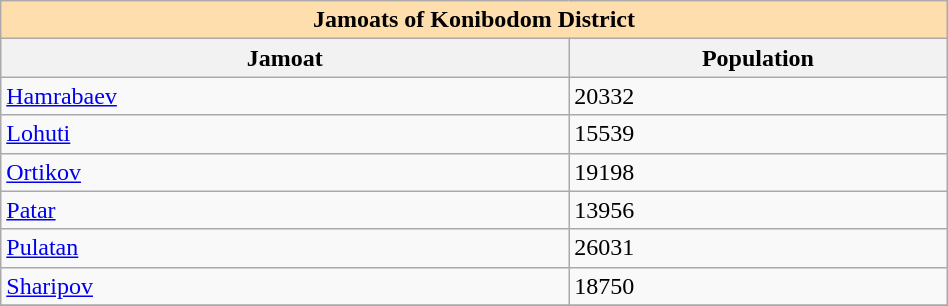<table class="wikitable" width= "50%">
<tr>
<td colspan="12" style="text-align:center; background:#ffdead;"><strong>Jamoats of Konibodom District</strong></td>
</tr>
<tr>
<th width=30%>Jamoat</th>
<th width=20%>Population</th>
</tr>
<tr>
<td><a href='#'>Hamrabaev</a></td>
<td>20332</td>
</tr>
<tr>
<td><a href='#'>Lohuti</a></td>
<td>15539</td>
</tr>
<tr>
<td><a href='#'>Ortikov</a></td>
<td>19198</td>
</tr>
<tr>
<td><a href='#'>Patar</a></td>
<td>13956</td>
</tr>
<tr>
<td><a href='#'>Pulatan</a></td>
<td>26031</td>
</tr>
<tr>
<td><a href='#'>Sharipov</a></td>
<td>18750</td>
</tr>
<tr>
</tr>
</table>
